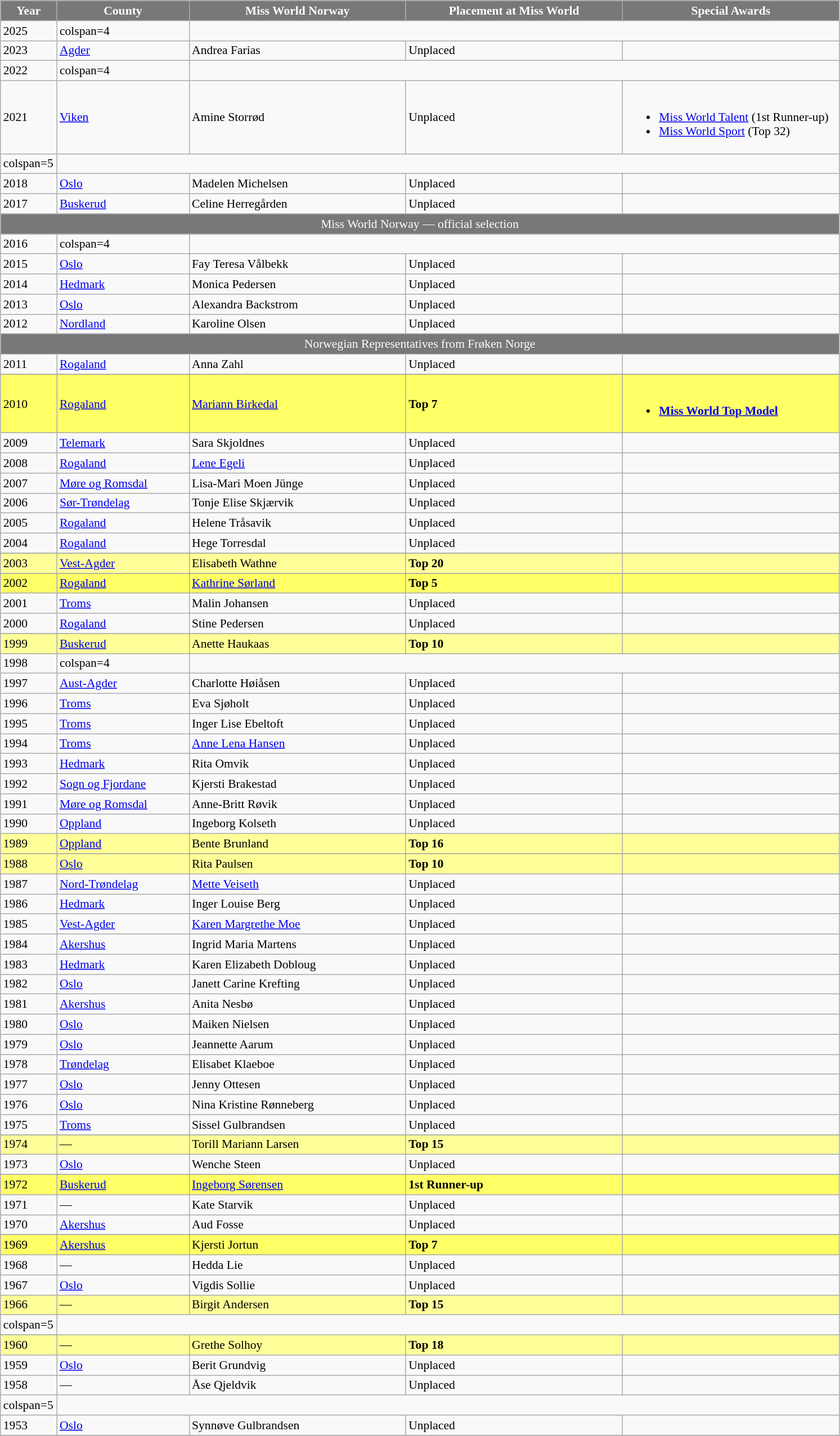<table class="wikitable " style="font-size: 90%;">
<tr>
<th width="60" style="background-color:#787878;color:#FFFFFF;">Year</th>
<th width="150" style="background-color:#787878;color:#FFFFFF;">County</th>
<th width="250" style="background-color:#787878;color:#FFFFFF;">Miss World Norway</th>
<th width="250" style="background-color:#787878;color:#FFFFFF;">Placement at Miss World</th>
<th width="250" style="background-color:#787878;color:#FFFFFF;">Special Awards</th>
</tr>
<tr>
<td>2025</td>
<td>colspan=4 </td>
</tr>
<tr>
<td>2023</td>
<td><a href='#'>Agder</a></td>
<td>Andrea Farias</td>
<td>Unplaced</td>
<td></td>
</tr>
<tr>
<td>2022</td>
<td>colspan=4 </td>
</tr>
<tr>
<td>2021</td>
<td><a href='#'>Viken</a></td>
<td>Amine Storrød</td>
<td>Unplaced</td>
<td align="left"><br><ul><li><a href='#'>Miss World Talent</a> (1st Runner-up)</li><li><a href='#'>Miss World Sport</a> (Top 32)</li></ul></td>
</tr>
<tr>
<td>colspan=5 </td>
</tr>
<tr>
<td>2018</td>
<td><a href='#'>Oslo</a></td>
<td>Madelen Michelsen</td>
<td>Unplaced</td>
<td></td>
</tr>
<tr>
<td>2017</td>
<td><a href='#'>Buskerud</a></td>
<td>Celine Herregården</td>
<td>Unplaced</td>
<td></td>
</tr>
<tr>
</tr>
<tr bgcolor="#787878" align="center">
<td colspan="5" style="color:white">Miss World Norway — official selection</td>
</tr>
<tr>
<td>2016</td>
<td>colspan=4 </td>
</tr>
<tr>
<td>2015</td>
<td><a href='#'>Oslo</a></td>
<td>Fay Teresa Vålbekk</td>
<td>Unplaced</td>
<td></td>
</tr>
<tr>
<td>2014</td>
<td><a href='#'>Hedmark</a></td>
<td>Monica Pedersen</td>
<td>Unplaced</td>
<td></td>
</tr>
<tr>
<td>2013</td>
<td><a href='#'>Oslo</a></td>
<td>Alexandra Backstrom</td>
<td>Unplaced</td>
<td></td>
</tr>
<tr>
<td>2012</td>
<td><a href='#'>Nordland</a></td>
<td>Karoline Olsen</td>
<td>Unplaced</td>
<td></td>
</tr>
<tr>
</tr>
<tr bgcolor="#787878" align="center">
<td colspan="5" style="color:white" >Norwegian Representatives from Frøken Norge</td>
</tr>
<tr>
<td>2011</td>
<td><a href='#'>Rogaland</a></td>
<td>Anna Zahl</td>
<td>Unplaced</td>
<td></td>
</tr>
<tr>
</tr>
<tr style="background-color:#FFFF66;">
<td>2010</td>
<td><a href='#'>Rogaland</a></td>
<td><a href='#'>Mariann Birkedal</a></td>
<td><strong>Top 7</strong></td>
<td align="left"><br><ul><li><strong><a href='#'>Miss World Top Model</a></strong></li></ul></td>
</tr>
<tr>
<td>2009</td>
<td><a href='#'>Telemark</a></td>
<td>Sara Skjoldnes</td>
<td>Unplaced</td>
<td></td>
</tr>
<tr>
<td>2008</td>
<td><a href='#'>Rogaland</a></td>
<td><a href='#'>Lene Egeli</a></td>
<td>Unplaced</td>
<td></td>
</tr>
<tr>
<td>2007</td>
<td><a href='#'>Møre og Romsdal</a></td>
<td>Lisa-Mari Moen Jünge</td>
<td>Unplaced</td>
<td></td>
</tr>
<tr>
<td>2006</td>
<td><a href='#'>Sør-Trøndelag</a></td>
<td>Tonje Elise Skjærvik</td>
<td>Unplaced</td>
<td></td>
</tr>
<tr>
<td>2005</td>
<td><a href='#'>Rogaland</a></td>
<td>Helene Tråsavik</td>
<td>Unplaced</td>
<td></td>
</tr>
<tr>
<td>2004</td>
<td><a href='#'>Rogaland</a></td>
<td>Hege Torresdal</td>
<td>Unplaced</td>
<td></td>
</tr>
<tr>
</tr>
<tr style="background-color:#FFFF99;">
<td>2003</td>
<td><a href='#'>Vest-Agder</a></td>
<td>Elisabeth Wathne</td>
<td><strong>Top 20</strong></td>
<td></td>
</tr>
<tr>
</tr>
<tr style="background-color:#FFFF66;">
<td>2002</td>
<td><a href='#'>Rogaland</a></td>
<td><a href='#'>Kathrine Sørland</a></td>
<td><strong>Top 5</strong></td>
<td></td>
</tr>
<tr>
<td>2001</td>
<td><a href='#'>Troms</a></td>
<td>Malin Johansen</td>
<td>Unplaced</td>
<td></td>
</tr>
<tr>
<td>2000</td>
<td><a href='#'>Rogaland</a></td>
<td>Stine Pedersen</td>
<td>Unplaced</td>
<td></td>
</tr>
<tr>
</tr>
<tr style="background-color:#FFFF99;">
<td>1999</td>
<td><a href='#'>Buskerud</a></td>
<td>Anette Haukaas</td>
<td><strong>Top 10</strong></td>
<td></td>
</tr>
<tr>
<td>1998</td>
<td>colspan=4 </td>
</tr>
<tr>
<td>1997</td>
<td><a href='#'>Aust-Agder</a></td>
<td>Charlotte Høiåsen</td>
<td>Unplaced</td>
<td></td>
</tr>
<tr>
<td>1996</td>
<td><a href='#'>Troms</a></td>
<td>Eva Sjøholt</td>
<td>Unplaced</td>
<td></td>
</tr>
<tr>
<td>1995</td>
<td><a href='#'>Troms</a></td>
<td>Inger Lise Ebeltoft</td>
<td>Unplaced</td>
<td></td>
</tr>
<tr>
<td>1994</td>
<td><a href='#'>Troms</a></td>
<td><a href='#'>Anne Lena Hansen</a></td>
<td>Unplaced</td>
<td></td>
</tr>
<tr>
<td>1993</td>
<td><a href='#'>Hedmark</a></td>
<td>Rita Omvik</td>
<td>Unplaced</td>
<td></td>
</tr>
<tr>
<td>1992</td>
<td><a href='#'>Sogn og Fjordane</a></td>
<td>Kjersti Brakestad</td>
<td>Unplaced</td>
<td></td>
</tr>
<tr>
<td>1991</td>
<td><a href='#'>Møre og Romsdal</a></td>
<td>Anne-Britt Røvik</td>
<td>Unplaced</td>
<td></td>
</tr>
<tr>
<td>1990</td>
<td><a href='#'>Oppland</a></td>
<td>Ingeborg Kolseth</td>
<td>Unplaced</td>
<td></td>
</tr>
<tr style="background-color:#FFFF99;">
<td>1989</td>
<td><a href='#'>Oppland</a></td>
<td>Bente Brunland</td>
<td><strong>Top 16</strong></td>
<td></td>
</tr>
<tr>
</tr>
<tr style="background-color:#FFFF99;">
<td>1988</td>
<td><a href='#'>Oslo</a></td>
<td>Rita Paulsen</td>
<td><strong>Top 10</strong></td>
<td></td>
</tr>
<tr>
<td>1987</td>
<td><a href='#'>Nord-Trøndelag</a></td>
<td><a href='#'>Mette Veiseth</a></td>
<td>Unplaced</td>
<td></td>
</tr>
<tr>
<td>1986</td>
<td><a href='#'>Hedmark</a></td>
<td>Inger Louise Berg</td>
<td>Unplaced</td>
<td></td>
</tr>
<tr>
<td>1985</td>
<td><a href='#'>Vest-Agder</a></td>
<td><a href='#'>Karen Margrethe Moe</a></td>
<td>Unplaced</td>
<td></td>
</tr>
<tr>
<td>1984</td>
<td><a href='#'>Akershus</a></td>
<td>Ingrid Maria Martens</td>
<td>Unplaced</td>
<td></td>
</tr>
<tr>
<td>1983</td>
<td><a href='#'>Hedmark</a></td>
<td>Karen Elizabeth Dobloug</td>
<td>Unplaced</td>
<td></td>
</tr>
<tr>
<td>1982</td>
<td><a href='#'>Oslo</a></td>
<td>Janett Carine Krefting</td>
<td>Unplaced</td>
<td></td>
</tr>
<tr>
<td>1981</td>
<td><a href='#'>Akershus</a></td>
<td>Anita Nesbø</td>
<td>Unplaced</td>
<td></td>
</tr>
<tr>
<td>1980</td>
<td><a href='#'>Oslo</a></td>
<td>Maiken Nielsen</td>
<td>Unplaced</td>
<td></td>
</tr>
<tr>
<td>1979</td>
<td><a href='#'>Oslo</a></td>
<td>Jeannette Aarum</td>
<td>Unplaced</td>
<td></td>
</tr>
<tr>
<td>1978</td>
<td><a href='#'>Trøndelag</a></td>
<td>Elisabet Klaeboe</td>
<td>Unplaced</td>
<td></td>
</tr>
<tr>
<td>1977</td>
<td><a href='#'>Oslo</a></td>
<td>Jenny Ottesen</td>
<td>Unplaced</td>
<td></td>
</tr>
<tr>
<td>1976</td>
<td><a href='#'>Oslo</a></td>
<td>Nina Kristine Rønneberg</td>
<td>Unplaced</td>
<td></td>
</tr>
<tr>
<td>1975</td>
<td><a href='#'>Troms</a></td>
<td>Sissel Gulbrandsen</td>
<td>Unplaced</td>
<td></td>
</tr>
<tr>
</tr>
<tr style="background-color:#FFFF99;">
<td>1974</td>
<td>—</td>
<td>Torill Mariann Larsen</td>
<td><strong>Top 15</strong></td>
<td></td>
</tr>
<tr>
<td>1973</td>
<td><a href='#'>Oslo</a></td>
<td>Wenche Steen</td>
<td>Unplaced</td>
<td></td>
</tr>
<tr>
</tr>
<tr style="background-color:#FFFF66;">
<td>1972</td>
<td><a href='#'>Buskerud</a></td>
<td><a href='#'>Ingeborg Sørensen</a></td>
<td><strong>1st Runner-up</strong></td>
<td></td>
</tr>
<tr>
<td>1971</td>
<td>—</td>
<td>Kate Starvik</td>
<td>Unplaced</td>
<td></td>
</tr>
<tr>
<td>1970</td>
<td><a href='#'>Akershus</a></td>
<td>Aud Fosse</td>
<td>Unplaced</td>
<td></td>
</tr>
<tr>
</tr>
<tr style="background-color:#FFFF66;">
<td>1969</td>
<td><a href='#'>Akershus</a></td>
<td>Kjersti Jortun</td>
<td><strong>Top 7</strong></td>
<td></td>
</tr>
<tr>
<td>1968</td>
<td>—</td>
<td>Hedda Lie</td>
<td>Unplaced</td>
<td></td>
</tr>
<tr>
<td>1967</td>
<td><a href='#'>Oslo</a></td>
<td>Vigdis Sollie</td>
<td>Unplaced</td>
<td></td>
</tr>
<tr style="background-color:#FFFF99;">
<td>1966</td>
<td>—</td>
<td>Birgit Andersen</td>
<td><strong>Top 15</strong></td>
<td></td>
</tr>
<tr>
<td>colspan=5 </td>
</tr>
<tr>
</tr>
<tr style="background-color:#FFFF99;">
<td>1960</td>
<td>—</td>
<td>Grethe Solhoy</td>
<td><strong>Top 18</strong></td>
<td></td>
</tr>
<tr>
<td>1959</td>
<td><a href='#'>Oslo</a></td>
<td>Berit Grundvig</td>
<td>Unplaced</td>
<td></td>
</tr>
<tr>
<td>1958</td>
<td>—</td>
<td>Åse Qjeldvik</td>
<td>Unplaced</td>
<td></td>
</tr>
<tr>
<td>colspan=5 </td>
</tr>
<tr>
<td>1953</td>
<td><a href='#'>Oslo</a></td>
<td>Synnøve Gulbrandsen</td>
<td>Unplaced</td>
<td></td>
</tr>
<tr>
</tr>
</table>
